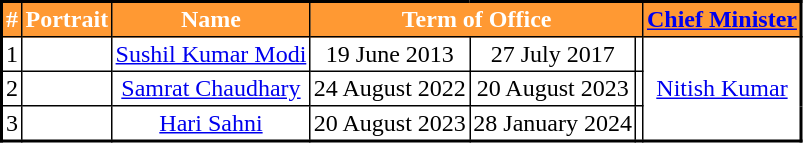<table border="1" cellpadding="2" cellspacing="0" style="border-collapse: collapse; border: 2px #000000 solid; font-size: x-big; width=">
<tr>
<th style="background-color:#FF9933; color:white">#</th>
<th style="background-color:#FF9933; color:white">Portrait</th>
<th style="background-color:#FF9933; color:white">Name</th>
<th colspan="3" style="background-color:#FF9933; color:white">Term of Office</th>
<th style="background-color:#FF9933; color:white"><a href='#'>Chief Minister</a></th>
</tr>
<tr style="text-align:center;">
<td>1</td>
<td></td>
<td><a href='#'>Sushil Kumar Modi</a></td>
<td>19 June 2013</td>
<td>27 July 2017</td>
<td></td>
<td rowspan="3"><a href='#'>Nitish Kumar</a></td>
</tr>
<tr style="text-align:center;">
<td>2</td>
<td></td>
<td><a href='#'>Samrat Chaudhary</a></td>
<td>24 August 2022</td>
<td>20 August 2023</td>
<td></td>
</tr>
<tr style="text-align:center;">
<td>3</td>
<td></td>
<td><a href='#'>Hari Sahni</a></td>
<td>20 August 2023</td>
<td>28 January 2024</td>
<td></td>
</tr>
</table>
